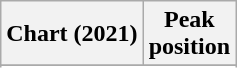<table class="wikitable sortable plainrowheaders" style="text-align:center">
<tr>
<th scope="col">Chart (2021)</th>
<th scope="col">Peak<br>position</th>
</tr>
<tr>
</tr>
<tr>
</tr>
<tr>
</tr>
</table>
